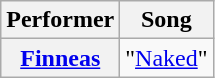<table class="wikitable unsortable" style="text-align:center;">
<tr>
<th scope="col">Performer</th>
<th scope="col">Song</th>
</tr>
<tr>
<th scope="row"><a href='#'>Finneas</a></th>
<td>"<a href='#'>Naked</a>"</td>
</tr>
</table>
